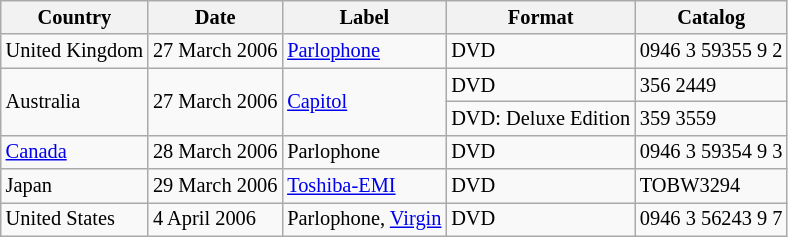<table class="wikitable" style="font-size: 85%">
<tr>
<th>Country</th>
<th>Date</th>
<th>Label</th>
<th>Format</th>
<th>Catalog</th>
</tr>
<tr>
<td rowspan="1">United Kingdom</td>
<td rowspan="1">27 March 2006</td>
<td rowspan="1"><a href='#'>Parlophone</a></td>
<td rowspan="1">DVD</td>
<td rowspan="1">0946 3 59355 9 2</td>
</tr>
<tr>
<td rowspan="2">Australia</td>
<td rowspan="2">27 March 2006</td>
<td rowspan="2"><a href='#'>Capitol</a></td>
<td>DVD</td>
<td>356 2449</td>
</tr>
<tr>
<td>DVD: Deluxe Edition</td>
<td>359 3559</td>
</tr>
<tr>
<td rowspan="1"><a href='#'>Canada</a></td>
<td rowspan="1">28 March 2006</td>
<td rowspan="1">Parlophone</td>
<td rowspan="1">DVD</td>
<td rowspan="1">0946 3 59354 9 3</td>
</tr>
<tr>
<td rowspan="1">Japan</td>
<td rowspan="1">29 March 2006</td>
<td rowspan="1"><a href='#'>Toshiba-EMI</a></td>
<td rowspan="1">DVD</td>
<td rowspan="1">TOBW3294</td>
</tr>
<tr>
<td rowspan="1">United States</td>
<td rowspan="1">4 April 2006</td>
<td rowspan="1">Parlophone, <a href='#'>Virgin</a></td>
<td rowspan="1">DVD</td>
<td rowspan="1">0946 3 56243 9 7</td>
</tr>
</table>
